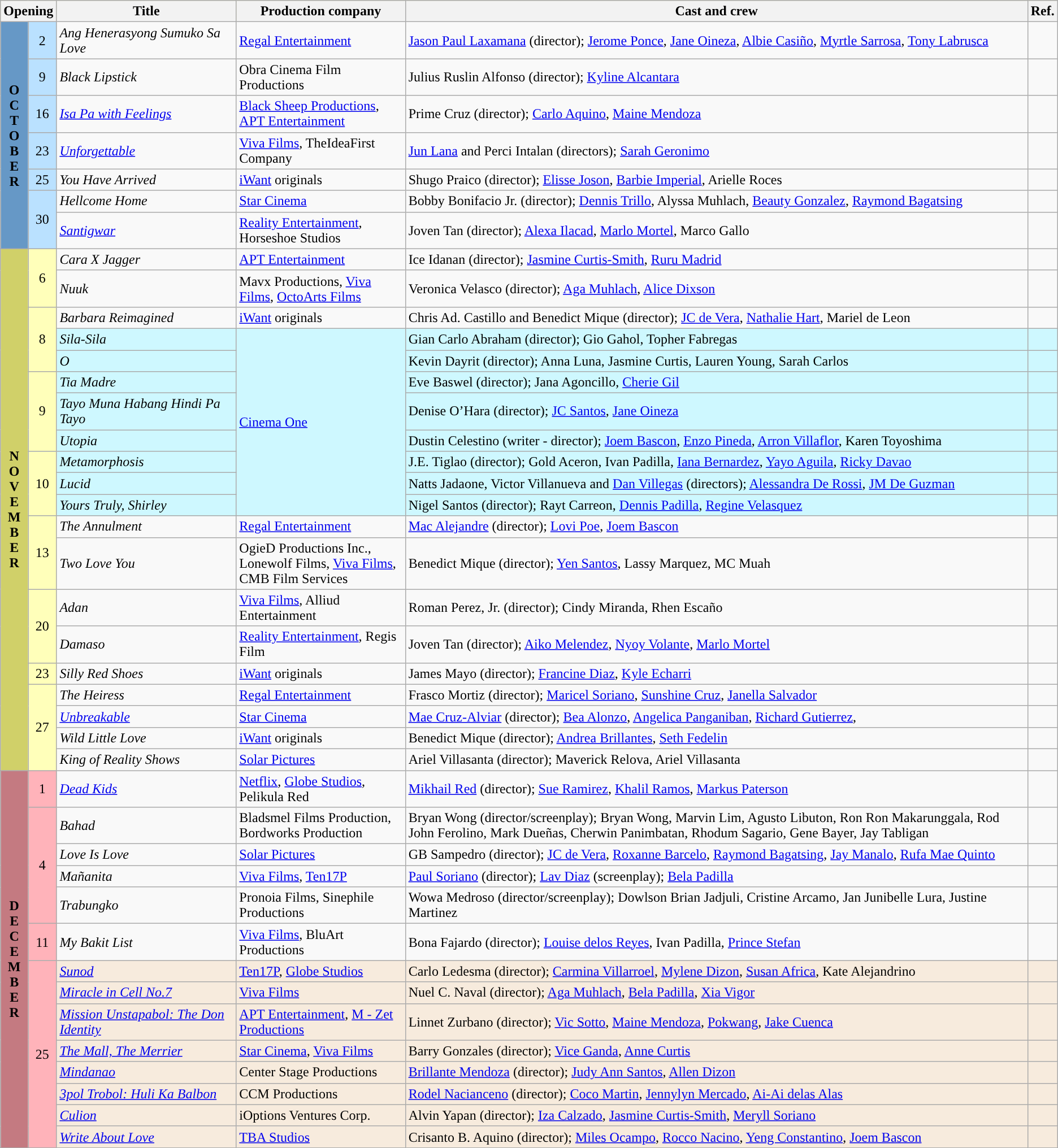<table class="wikitable sortable">
<tr style="background:#ffffba; text-align:center">
<th colspan="2">Opening</th>
<th style="width:17%">Title</th>
<th style="width:16%">Production company</th>
<th>Cast and crew</th>
<th style="width:1%">Ref.</th>
</tr>
<tr>
<th rowspan="7" style="text-align:center; background:#6698c6; width:1%">O<br>C<br>T<br>O<br>B<br>E<br>R</th>
<td rowspan="1" style="text-align:center; background:#bae1ff; width:1%">2</td>
<td><em>Ang Henerasyong Sumuko Sa Love</em></td>
<td><a href='#'>Regal Entertainment</a></td>
<td><a href='#'>Jason Paul Laxamana</a> (director); <a href='#'>Jerome Ponce</a>, <a href='#'>Jane Oineza</a>, <a href='#'>Albie Casiño</a>, <a href='#'>Myrtle Sarrosa</a>, <a href='#'>Tony Labrusca</a></td>
<td></td>
</tr>
<tr>
<td rowspan="1" style="text-align:center; background:#bae1ff; width:1%">9</td>
<td><em>Black Lipstick</em></td>
<td>Obra Cinema Film Productions</td>
<td>Julius Ruslin Alfonso (director); <a href='#'>Kyline Alcantara</a></td>
<td></td>
</tr>
<tr>
<td rowspan="1" style="text-align:center; background:#bae1ff; width:1%">16</td>
<td><em><a href='#'>Isa Pa with Feelings</a></em></td>
<td><a href='#'>Black Sheep Productions</a>, <a href='#'>APT Entertainment</a></td>
<td>Prime Cruz (director); <a href='#'>Carlo Aquino</a>, <a href='#'>Maine Mendoza</a></td>
<td></td>
</tr>
<tr>
<td rowspan="1" style="text-align:center; background:#bae1ff; width:1%">23</td>
<td><em><a href='#'>Unforgettable</a></em></td>
<td><a href='#'>Viva Films</a>, TheIdeaFirst Company</td>
<td><a href='#'>Jun Lana</a> and Perci Intalan (directors); <a href='#'>Sarah Geronimo</a></td>
<td></td>
</tr>
<tr>
<td rowspan="1" style="text-align:center; background:#bae1ff; width:1%">25</td>
<td><em>You Have Arrived</em></td>
<td><a href='#'>iWant</a> originals</td>
<td>Shugo Praico (director); <a href='#'>Elisse Joson</a>, <a href='#'>Barbie Imperial</a>, Arielle Roces</td>
<td></td>
</tr>
<tr>
<td rowspan="2" style="text-align:center; background:#bae1ff; width:1%">30</td>
<td><em>Hellcome Home</em></td>
<td><a href='#'>Star Cinema</a></td>
<td>Bobby Bonifacio Jr. (director); <a href='#'>Dennis Trillo</a>, Alyssa Muhlach, <a href='#'>Beauty Gonzalez</a>, <a href='#'>Raymond Bagatsing</a></td>
<td></td>
</tr>
<tr>
<td><em><a href='#'>Santigwar</a></em></td>
<td><a href='#'>Reality Entertainment</a>, Horseshoe Studios</td>
<td>Joven Tan (director); <a href='#'>Alexa Ilacad</a>, <a href='#'>Marlo Mortel</a>, Marco Gallo</td>
<td></td>
</tr>
<tr>
<th rowspan="20" style="text-align:center; background:#d0d069; width:1%">N<br>O<br>V<br>E<br>M<br>B<br>E<br>R</th>
<td rowspan="2" style="text-align:center; background:#ffffba; width:1%">6</td>
<td><em>Cara X Jagger</em></td>
<td><a href='#'>APT Entertainment</a></td>
<td>Ice Idanan (director); <a href='#'>Jasmine Curtis-Smith</a>, <a href='#'>Ruru Madrid</a></td>
<td></td>
</tr>
<tr>
<td><em>Nuuk</em></td>
<td>Mavx Productions, <a href='#'>Viva Films</a>, <a href='#'>OctoArts Films</a></td>
<td>Veronica Velasco (director); <a href='#'>Aga Muhlach</a>, <a href='#'>Alice Dixson</a></td>
<td></td>
</tr>
<tr>
<td rowspan="3" style="text-align:center; background:#ffffba; width:1%">8</td>
<td><em>Barbara Reimagined</em></td>
<td><a href='#'>iWant</a> originals</td>
<td>Chris Ad. Castillo and Benedict Mique (director); <a href='#'>JC de Vera</a>, <a href='#'>Nathalie Hart</a>, Mariel de Leon</td>
<td></td>
</tr>
<tr>
<td style="background:#cef8ff;"><em>Sila-Sila</em></td>
<td rowspan="8" style="background:#cef8ff;"><a href='#'>Cinema One</a></td>
<td style="background:#cef8ff;">Gian Carlo Abraham (director); Gio Gahol, Topher Fabregas</td>
<td style="background:#cef8ff;"></td>
</tr>
<tr style="background:#cef8ff;">
<td><em>O</em></td>
<td>Kevin Dayrit (director); Anna Luna, Jasmine Curtis, Lauren Young, Sarah Carlos</td>
<td></td>
</tr>
<tr style="background:#cef8ff;">
<td rowspan="3" style="text-align:center; background:#ffffba; width:1%">9</td>
<td><em>Tia Madre</em></td>
<td>Eve Baswel (director); Jana Agoncillo, <a href='#'>Cherie Gil</a></td>
<td></td>
</tr>
<tr style="background:#cef8ff;">
<td><em>Tayo Muna Habang Hindi Pa Tayo</em></td>
<td>Denise O’Hara (director); <a href='#'>JC Santos</a>, <a href='#'>Jane Oineza</a></td>
<td></td>
</tr>
<tr style="background:#cef8ff;">
<td><em>Utopia</em></td>
<td>Dustin Celestino (writer - director); <a href='#'>Joem Bascon</a>, <a href='#'>Enzo Pineda</a>, <a href='#'>Arron Villaflor</a>, Karen Toyoshima</td>
<td></td>
</tr>
<tr style="background:#cef8ff;">
<td rowspan="3" style="text-align:center; background:#ffffba; width:1%">10</td>
<td><em>Metamorphosis</em></td>
<td>J.E. Tiglao (director); Gold Aceron, Ivan Padilla, <a href='#'>Iana Bernardez</a>, <a href='#'>Yayo Aguila</a>, <a href='#'>Ricky Davao</a></td>
<td></td>
</tr>
<tr style="background:#cef8ff;">
<td><em>Lucid</em></td>
<td>Natts Jadaone, Victor Villanueva and <a href='#'>Dan Villegas</a> (directors); <a href='#'>Alessandra De Rossi</a>, <a href='#'>JM De Guzman</a></td>
<td></td>
</tr>
<tr style="background:#cef8ff;">
<td><em>Yours Truly, Shirley</em></td>
<td>Nigel Santos (director); Rayt Carreon, <a href='#'>Dennis Padilla</a>, <a href='#'>Regine Velasquez</a></td>
<td></td>
</tr>
<tr>
<td rowspan="2" style="text-align:center; background:#ffffba; width:1%">13</td>
<td><em>The Annulment</em></td>
<td><a href='#'>Regal Entertainment</a></td>
<td><a href='#'>Mac Alejandre</a> (director); <a href='#'>Lovi Poe</a>, <a href='#'>Joem Bascon</a></td>
<td></td>
</tr>
<tr>
<td><em>Two Love You</em></td>
<td>OgieD Productions Inc., Lonewolf Films, <a href='#'>Viva Films</a>, CMB Film Services</td>
<td>Benedict Mique (director); <a href='#'>Yen Santos</a>, Lassy Marquez, MC Muah</td>
<td></td>
</tr>
<tr>
<td rowspan="2" style="text-align:center; background:#ffffba; width:1%">20</td>
<td><em>Adan</em></td>
<td><a href='#'>Viva Films</a>, Alliud Entertainment</td>
<td>Roman Perez, Jr. (director); Cindy Miranda, Rhen Escaño</td>
<td></td>
</tr>
<tr>
<td><em>Damaso</em></td>
<td><a href='#'>Reality Entertainment</a>, Regis Film</td>
<td>Joven Tan (director); <a href='#'>Aiko Melendez</a>, <a href='#'>Nyoy Volante</a>, <a href='#'>Marlo Mortel</a></td>
<td></td>
</tr>
<tr>
<td rowspan="1" style="text-align:center; background:#ffffba; width:1%">23</td>
<td><em>Silly Red Shoes</em></td>
<td><a href='#'>iWant</a> originals</td>
<td>James Mayo (director); <a href='#'>Francine Diaz</a>, <a href='#'>Kyle Echarri</a></td>
<td></td>
</tr>
<tr>
<td rowspan="4" style="text-align:center; background:#ffffba; width:1%">27</td>
<td><em>The Heiress</em></td>
<td><a href='#'>Regal Entertainment</a></td>
<td>Frasco Mortiz (director); <a href='#'>Maricel Soriano</a>, <a href='#'>Sunshine Cruz</a>, <a href='#'>Janella Salvador</a></td>
<td></td>
</tr>
<tr>
<td><em><a href='#'>Unbreakable</a></em></td>
<td><a href='#'>Star Cinema</a></td>
<td><a href='#'>Mae Cruz-Alviar</a> (director); <a href='#'>Bea Alonzo</a>, <a href='#'>Angelica Panganiban</a>, <a href='#'>Richard Gutierrez</a>,</td>
<td></td>
</tr>
<tr>
<td><em>Wild Little Love</em></td>
<td><a href='#'>iWant</a> originals</td>
<td>Benedict Mique (director); <a href='#'>Andrea Brillantes</a>, <a href='#'>Seth Fedelin</a></td>
<td></td>
</tr>
<tr>
<td><em>King of Reality Shows</em></td>
<td><a href='#'>Solar Pictures</a></td>
<td>Ariel Villasanta (director); Maverick Relova, Ariel Villasanta</td>
<td></td>
</tr>
<tr>
<th rowspan="16" style="text-align:center; background:#c47a81; width:1%">D<br>E<br>C<br>E<br>M<br>B<br>E<br>R</th>
<td style="text-align:center; background:#ffb3ba; width:1%">1</td>
<td><em><a href='#'>Dead Kids</a></em></td>
<td><a href='#'>Netflix</a>, <a href='#'>Globe Studios</a>, Pelikula Red</td>
<td><a href='#'>Mikhail Red</a> (director); <a href='#'>Sue Ramirez</a>, <a href='#'>Khalil Ramos</a>, <a href='#'>Markus Paterson</a></td>
<td></td>
</tr>
<tr>
<td rowspan="4" style="text-align:center; background:#ffb3ba; width:1%">4</td>
<td><em>Bahad</em></td>
<td>Bladsmel Films Production, Bordworks Production</td>
<td>Bryan Wong (director/screenplay); Bryan Wong, Marvin Lim, Agusto Libuton, Ron Ron Makarunggala, Rod John Ferolino, Mark Dueñas, Cherwin Panimbatan, Rhodum Sagario, Gene Bayer, Jay Tabligan</td>
<td></td>
</tr>
<tr>
<td><em>Love Is Love</em></td>
<td><a href='#'>Solar Pictures</a></td>
<td>GB Sampedro (director); <a href='#'>JC de Vera</a>, <a href='#'>Roxanne Barcelo</a>, <a href='#'>Raymond Bagatsing</a>, <a href='#'>Jay Manalo</a>, <a href='#'>Rufa Mae Quinto</a></td>
<td></td>
</tr>
<tr>
<td><em>Mañanita</em></td>
<td><a href='#'>Viva Films</a>, <a href='#'>Ten17P</a></td>
<td><a href='#'>Paul Soriano</a> (director); <a href='#'>Lav Diaz</a> (screenplay); <a href='#'>Bela Padilla</a></td>
<td></td>
</tr>
<tr>
<td><em>Trabungko</em></td>
<td>Pronoia Films, Sinephile Productions</td>
<td>Wowa Medroso (director/screenplay); Dowlson Brian Jadjuli, Cristine Arcamo, Jan Junibelle Lura, Justine Martinez</td>
<td></td>
</tr>
<tr>
<td style="text-align:center; background:#ffb3ba; width:1%">11</td>
<td><em>My Bakit List</em></td>
<td><a href='#'>Viva Films</a>, BluArt Productions</td>
<td>Bona Fajardo (director); <a href='#'>Louise delos Reyes</a>, Ivan Padilla, <a href='#'>Prince Stefan</a></td>
<td></td>
</tr>
<tr>
<td rowspan="8" style="text-align:center; background:#ffb3ba; width:1%">25</td>
<td style="background:#f7ebdd"><em><a href='#'>Sunod</a></em></td>
<td style="background:#f7ebdd"><a href='#'>Ten17P</a>, <a href='#'>Globe Studios</a></td>
<td style="background:#f7ebdd">Carlo Ledesma (director); <a href='#'>Carmina Villarroel</a>, <a href='#'>Mylene Dizon</a>, <a href='#'>Susan Africa</a>, Kate Alejandrino</td>
<td style="background:#f7ebdd"></td>
</tr>
<tr style="background:#f7ebdd">
<td><em><a href='#'>Miracle in Cell No.7</a></em></td>
<td><a href='#'>Viva Films</a></td>
<td>Nuel C. Naval (director); <a href='#'>Aga Muhlach</a>, <a href='#'>Bela Padilla</a>, <a href='#'>Xia Vigor</a></td>
<td></td>
</tr>
<tr style="background:#f7ebdd">
<td><em><a href='#'>Mission Unstapabol: The Don Identity</a></em></td>
<td><a href='#'>APT Entertainment</a>, <a href='#'>M - Zet Productions</a></td>
<td>Linnet Zurbano (director); <a href='#'>Vic Sotto</a>, <a href='#'>Maine Mendoza</a>, <a href='#'>Pokwang</a>, <a href='#'>Jake Cuenca</a></td>
<td></td>
</tr>
<tr style="background:#f7ebdd">
<td><em><a href='#'>The Mall, The Merrier</a></em></td>
<td><a href='#'>Star Cinema</a>, <a href='#'>Viva Films</a></td>
<td>Barry Gonzales (director); <a href='#'>Vice Ganda</a>, <a href='#'>Anne Curtis</a></td>
<td></td>
</tr>
<tr style="background:#f7ebdd">
<td><em><a href='#'>Mindanao</a></em></td>
<td>Center Stage Productions</td>
<td><a href='#'>Brillante Mendoza</a> (director); <a href='#'>Judy Ann Santos</a>, <a href='#'>Allen Dizon</a></td>
<td></td>
</tr>
<tr style="background:#f7ebdd">
<td><em><a href='#'>3pol Trobol: Huli Ka Balbon</a></em></td>
<td>CCM Productions</td>
<td><a href='#'>Rodel Nacianceno</a> (director); <a href='#'>Coco Martin</a>, <a href='#'>Jennylyn Mercado</a>, <a href='#'>Ai-Ai delas Alas</a></td>
<td></td>
</tr>
<tr style="background:#f7ebdd">
<td><em><a href='#'>Culion</a></em></td>
<td>iOptions Ventures Corp.</td>
<td>Alvin Yapan (director); <a href='#'>Iza Calzado</a>, <a href='#'>Jasmine Curtis-Smith</a>, <a href='#'>Meryll Soriano</a></td>
<td></td>
</tr>
<tr style="background:#f7ebdd">
<td><em><a href='#'>Write About Love</a></em></td>
<td><a href='#'>TBA Studios</a></td>
<td>Crisanto B. Aquino (director); <a href='#'>Miles Ocampo</a>, <a href='#'>Rocco Nacino</a>, <a href='#'>Yeng Constantino</a>, <a href='#'>Joem Bascon</a></td>
<td></td>
</tr>
</table>
